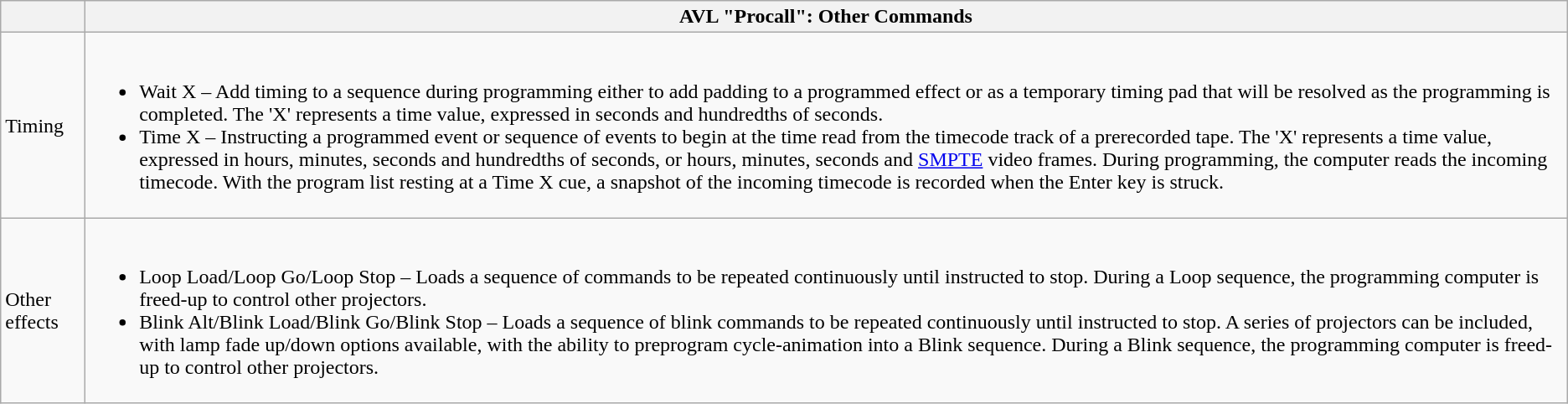<table class="wikitable">
<tr>
<th></th>
<th colspan="2">AVL "Procall": Other Commands</th>
</tr>
<tr>
<td>Timing</td>
<td><br><ul><li>Wait X – Add timing to a sequence during programming either to add padding to a programmed effect or as a temporary timing pad that will be resolved as the programming is completed. The 'X' represents a time value, expressed in seconds and hundredths of seconds.</li><li>Time X – Instructing a programmed event or sequence of events to begin at the time read from the timecode track of a prerecorded tape. The 'X' represents a time value, expressed in hours, minutes, seconds and hundredths of seconds, or hours, minutes, seconds and <a href='#'>SMPTE</a> video frames. During programming, the computer reads the incoming timecode. With the program list resting at a Time X cue, a snapshot of the incoming timecode is recorded when the Enter key is struck.</li></ul></td>
</tr>
<tr>
<td>Other effects</td>
<td><br><ul><li>Loop Load/Loop Go/Loop Stop – Loads a sequence of commands to be repeated continuously until instructed to stop. During a Loop sequence, the programming computer is freed-up to control other projectors.</li><li>Blink Alt/Blink Load/Blink Go/Blink Stop – Loads a sequence of blink commands to be repeated continuously until instructed to stop. A series of projectors can be included, with lamp fade up/down options available, with the ability to preprogram cycle-animation into a Blink sequence. During a Blink sequence, the programming computer is freed-up to control other projectors.</li></ul></td>
</tr>
</table>
